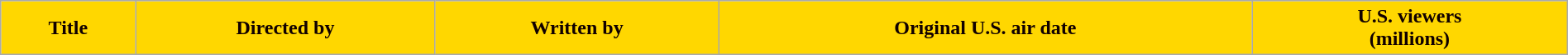<table class="wikitable plainrowheaders" style="margin: auto; width: 100%">
<tr>
<th scope="col" style="background:#FFD700; color: #100;">Title</th>
<th scope="col" style="background:#FFD700; color: #100;">Directed by</th>
<th scope="col" style="background:#FFD700; color: #100;">Written by</th>
<th scope="col" style="background:#FFD700; color: #100;">Original U.S. air date</th>
<th scope="col" style="background:#FFD700; color: #100;">U.S. viewers<br>(millions)<br></th>
</tr>
</table>
